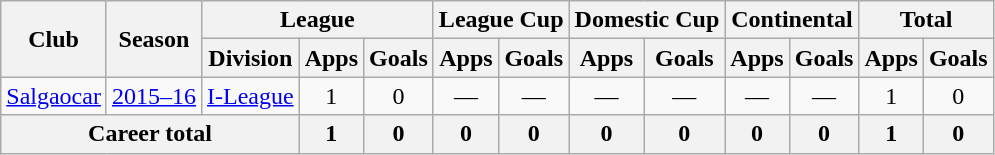<table class="wikitable" style="text-align: center;">
<tr>
<th rowspan="2">Club</th>
<th rowspan="2">Season</th>
<th colspan="3">League</th>
<th colspan="2">League Cup</th>
<th colspan="2">Domestic Cup</th>
<th colspan="2">Continental</th>
<th colspan="2">Total</th>
</tr>
<tr>
<th>Division</th>
<th>Apps</th>
<th>Goals</th>
<th>Apps</th>
<th>Goals</th>
<th>Apps</th>
<th>Goals</th>
<th>Apps</th>
<th>Goals</th>
<th>Apps</th>
<th>Goals</th>
</tr>
<tr>
<td rowspan="1"><a href='#'>Salgaocar</a></td>
<td><a href='#'>2015–16</a></td>
<td><a href='#'>I-League</a></td>
<td>1</td>
<td>0</td>
<td>—</td>
<td>—</td>
<td>—</td>
<td>—</td>
<td>—</td>
<td>—</td>
<td>1</td>
<td>0</td>
</tr>
<tr>
<th colspan="3">Career total</th>
<th>1</th>
<th>0</th>
<th>0</th>
<th>0</th>
<th>0</th>
<th>0</th>
<th>0</th>
<th>0</th>
<th>1</th>
<th>0</th>
</tr>
</table>
